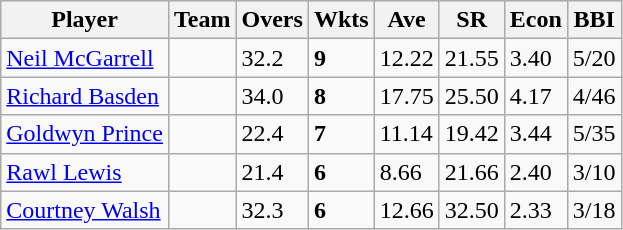<table class="wikitable">
<tr>
<th>Player</th>
<th>Team</th>
<th>Overs</th>
<th>Wkts</th>
<th>Ave</th>
<th>SR</th>
<th>Econ</th>
<th>BBI</th>
</tr>
<tr>
<td><a href='#'>Neil McGarrell</a></td>
<td></td>
<td>32.2</td>
<td><strong>9</strong></td>
<td>12.22</td>
<td>21.55</td>
<td>3.40</td>
<td>5/20</td>
</tr>
<tr>
<td><a href='#'>Richard Basden</a></td>
<td></td>
<td>34.0</td>
<td><strong>8</strong></td>
<td>17.75</td>
<td>25.50</td>
<td>4.17</td>
<td>4/46</td>
</tr>
<tr>
<td><a href='#'>Goldwyn Prince</a></td>
<td></td>
<td>22.4</td>
<td><strong>7</strong></td>
<td>11.14</td>
<td>19.42</td>
<td>3.44</td>
<td>5/35</td>
</tr>
<tr>
<td><a href='#'>Rawl Lewis</a></td>
<td></td>
<td>21.4</td>
<td><strong>6</strong></td>
<td>8.66</td>
<td>21.66</td>
<td>2.40</td>
<td>3/10</td>
</tr>
<tr>
<td><a href='#'>Courtney Walsh</a></td>
<td></td>
<td>32.3</td>
<td><strong>6</strong></td>
<td>12.66</td>
<td>32.50</td>
<td>2.33</td>
<td>3/18</td>
</tr>
</table>
